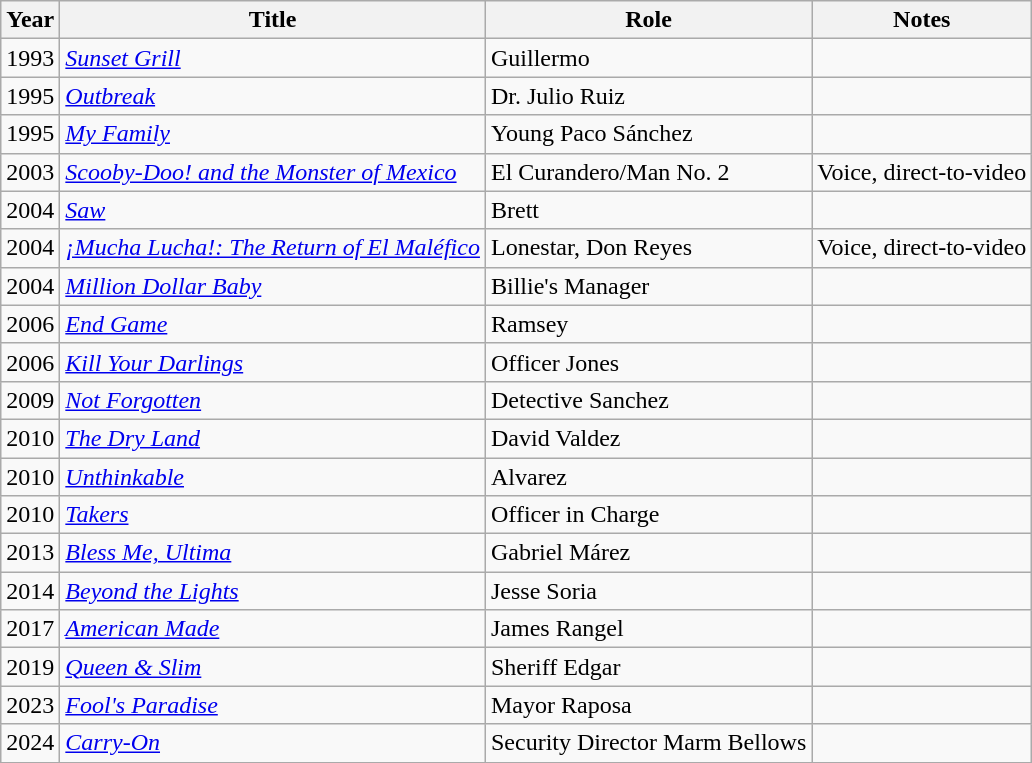<table class="wikitable sortable">
<tr>
<th>Year</th>
<th>Title</th>
<th>Role</th>
<th>Notes</th>
</tr>
<tr>
<td>1993</td>
<td><em><a href='#'>Sunset Grill</a></em></td>
<td>Guillermo</td>
<td></td>
</tr>
<tr>
<td>1995</td>
<td><em><a href='#'>Outbreak</a></em></td>
<td>Dr. Julio Ruiz</td>
<td></td>
</tr>
<tr>
<td>1995</td>
<td><em><a href='#'>My Family</a></em></td>
<td>Young Paco Sánchez</td>
<td></td>
</tr>
<tr>
<td>2003</td>
<td><em><a href='#'>Scooby-Doo! and the Monster of Mexico</a></em></td>
<td>El Curandero/Man No. 2</td>
<td>Voice, direct-to-video</td>
</tr>
<tr>
<td>2004</td>
<td><em><a href='#'>Saw</a></em></td>
<td>Brett</td>
<td></td>
</tr>
<tr>
<td>2004</td>
<td><em><a href='#'>¡Mucha Lucha!: The Return of El Maléfico</a></em></td>
<td>Lonestar, Don Reyes</td>
<td>Voice, direct-to-video</td>
</tr>
<tr>
<td>2004</td>
<td><em><a href='#'>Million Dollar Baby</a></em></td>
<td>Billie's Manager</td>
<td></td>
</tr>
<tr>
<td>2006</td>
<td><em><a href='#'>End Game</a></em></td>
<td>Ramsey</td>
<td></td>
</tr>
<tr>
<td>2006</td>
<td><em><a href='#'>Kill Your Darlings</a></em></td>
<td>Officer Jones</td>
<td></td>
</tr>
<tr>
<td>2009</td>
<td><em><a href='#'>Not Forgotten</a></em></td>
<td>Detective Sanchez</td>
<td></td>
</tr>
<tr>
<td>2010</td>
<td><em><a href='#'>The Dry Land</a></em></td>
<td>David Valdez</td>
<td></td>
</tr>
<tr>
<td>2010</td>
<td><em><a href='#'>Unthinkable</a></em></td>
<td>Alvarez</td>
<td></td>
</tr>
<tr>
<td>2010</td>
<td><em><a href='#'>Takers</a></em></td>
<td>Officer in Charge</td>
<td></td>
</tr>
<tr>
<td>2013</td>
<td><em><a href='#'>Bless Me, Ultima</a></em></td>
<td>Gabriel Márez</td>
<td></td>
</tr>
<tr>
<td>2014</td>
<td><em><a href='#'>Beyond the Lights</a></em></td>
<td>Jesse Soria</td>
<td></td>
</tr>
<tr>
<td>2017</td>
<td><em><a href='#'>American Made</a></em></td>
<td>James Rangel</td>
<td></td>
</tr>
<tr>
<td>2019</td>
<td><em><a href='#'>Queen & Slim</a></em></td>
<td>Sheriff Edgar</td>
<td></td>
</tr>
<tr>
<td>2023</td>
<td><em><a href='#'>Fool's Paradise</a></em></td>
<td>Mayor Raposa</td>
<td></td>
</tr>
<tr>
<td>2024</td>
<td><em><a href='#'>Carry-On</a></em></td>
<td>Security Director Marm Bellows</td>
<td></td>
</tr>
</table>
